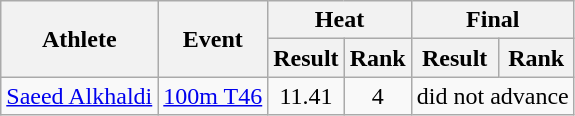<table class="wikitable">
<tr>
<th rowspan="2">Athlete</th>
<th rowspan="2">Event</th>
<th colspan="2">Heat</th>
<th colspan="2">Final</th>
</tr>
<tr>
<th>Result</th>
<th>Rank</th>
<th>Result</th>
<th>Rank</th>
</tr>
<tr align=center>
<td align=left><a href='#'>Saeed Alkhaldi</a></td>
<td align=left><a href='#'>100m T46</a></td>
<td>11.41</td>
<td>4</td>
<td colspan=2>did not advance</td>
</tr>
</table>
